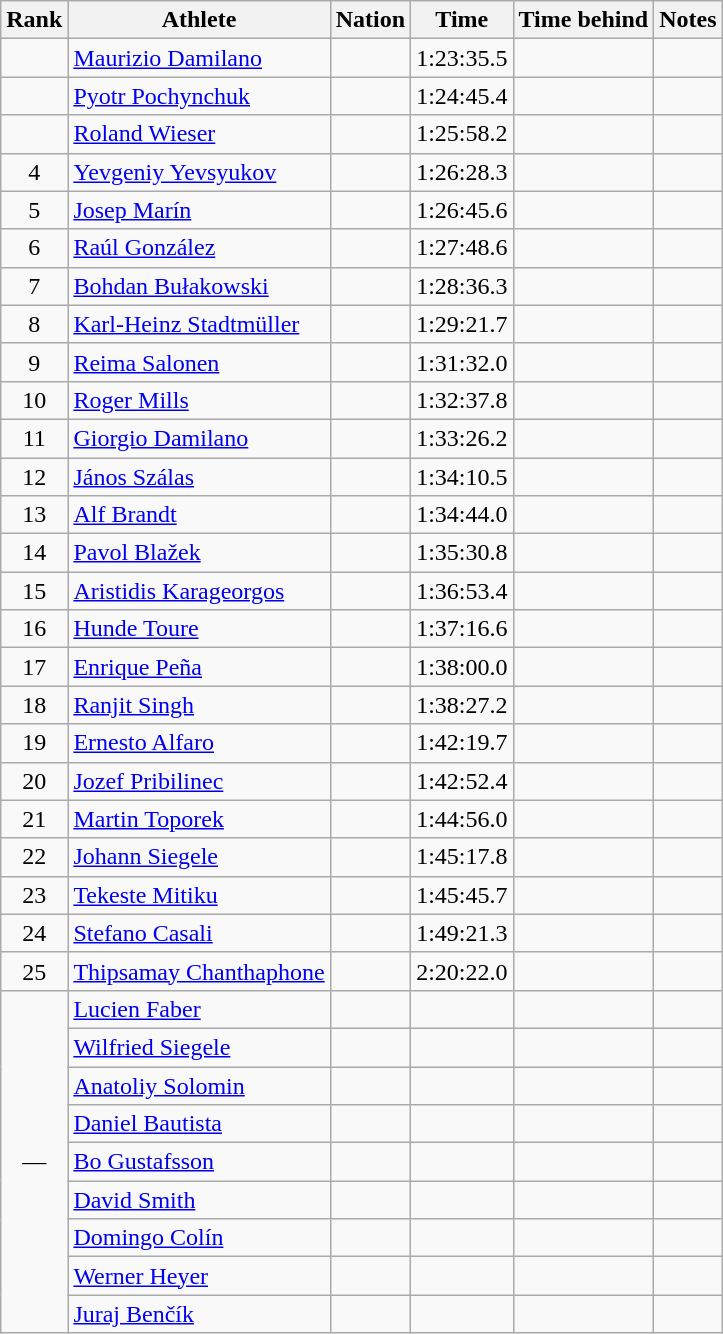<table class="wikitable sortable" style="text-align:center">
<tr>
<th>Rank</th>
<th>Athlete</th>
<th>Nation</th>
<th>Time</th>
<th>Time behind</th>
<th>Notes</th>
</tr>
<tr>
<td></td>
<td align=left><a href='#'>Maurizio Damilano</a></td>
<td align=left></td>
<td>1:23:35.5</td>
<td></td>
<td></td>
</tr>
<tr>
<td></td>
<td align=left><a href='#'>Pyotr Pochynchuk</a></td>
<td align=left></td>
<td>1:24:45.4</td>
<td></td>
<td></td>
</tr>
<tr>
<td></td>
<td align=left><a href='#'>Roland Wieser</a></td>
<td align=left></td>
<td>1:25:58.2</td>
<td></td>
<td></td>
</tr>
<tr>
<td>4</td>
<td align=left><a href='#'>Yevgeniy Yevsyukov</a></td>
<td align=left></td>
<td>1:26:28.3</td>
<td></td>
<td></td>
</tr>
<tr>
<td>5</td>
<td align=left><a href='#'>Josep Marín</a></td>
<td align=left></td>
<td>1:26:45.6</td>
<td></td>
<td></td>
</tr>
<tr>
<td>6</td>
<td align=left><a href='#'>Raúl González</a></td>
<td align=left></td>
<td>1:27:48.6</td>
<td></td>
<td></td>
</tr>
<tr>
<td>7</td>
<td align=left><a href='#'>Bohdan Bułakowski</a></td>
<td align=left></td>
<td>1:28:36.3</td>
<td></td>
<td></td>
</tr>
<tr>
<td>8</td>
<td align=left><a href='#'>Karl-Heinz Stadtmüller</a></td>
<td align=left></td>
<td>1:29:21.7</td>
<td></td>
<td></td>
</tr>
<tr>
<td>9</td>
<td align=left><a href='#'>Reima Salonen</a></td>
<td align=left></td>
<td>1:31:32.0</td>
<td></td>
<td></td>
</tr>
<tr>
<td>10</td>
<td align=left><a href='#'>Roger Mills</a></td>
<td align=left></td>
<td>1:32:37.8</td>
<td></td>
<td></td>
</tr>
<tr>
<td>11</td>
<td align=left><a href='#'>Giorgio Damilano</a></td>
<td align=left></td>
<td>1:33:26.2</td>
<td></td>
<td></td>
</tr>
<tr>
<td>12</td>
<td align=left><a href='#'>János Szálas</a></td>
<td align=left></td>
<td>1:34:10.5</td>
<td></td>
<td></td>
</tr>
<tr>
<td>13</td>
<td align=left><a href='#'>Alf Brandt</a></td>
<td align=left></td>
<td>1:34:44.0</td>
<td></td>
<td></td>
</tr>
<tr>
<td>14</td>
<td align=left><a href='#'>Pavol Blažek</a></td>
<td align=left></td>
<td>1:35:30.8</td>
<td></td>
<td></td>
</tr>
<tr>
<td>15</td>
<td align=left><a href='#'>Aristidis Karageorgos</a></td>
<td align=left></td>
<td>1:36:53.4</td>
<td></td>
<td></td>
</tr>
<tr>
<td>16</td>
<td align=left><a href='#'>Hunde Toure</a></td>
<td align=left></td>
<td>1:37:16.6</td>
<td></td>
<td></td>
</tr>
<tr>
<td>17</td>
<td align=left><a href='#'>Enrique Peña</a></td>
<td align=left></td>
<td>1:38:00.0</td>
<td></td>
<td></td>
</tr>
<tr>
<td>18</td>
<td align=left><a href='#'>Ranjit Singh</a></td>
<td align=left></td>
<td>1:38:27.2</td>
<td></td>
<td></td>
</tr>
<tr>
<td>19</td>
<td align=left><a href='#'>Ernesto Alfaro</a></td>
<td align=left></td>
<td>1:42:19.7</td>
<td></td>
<td></td>
</tr>
<tr>
<td>20</td>
<td align=left><a href='#'>Jozef Pribilinec</a></td>
<td align=left></td>
<td>1:42:52.4</td>
<td></td>
<td></td>
</tr>
<tr>
<td>21</td>
<td align=left><a href='#'>Martin Toporek</a></td>
<td align=left></td>
<td>1:44:56.0</td>
<td></td>
<td></td>
</tr>
<tr>
<td>22</td>
<td align=left><a href='#'>Johann Siegele</a></td>
<td align=left></td>
<td>1:45:17.8</td>
<td></td>
<td></td>
</tr>
<tr>
<td>23</td>
<td align=left><a href='#'>Tekeste Mitiku</a></td>
<td align=left></td>
<td>1:45:45.7</td>
<td></td>
<td></td>
</tr>
<tr>
<td>24</td>
<td align=left><a href='#'>Stefano Casali</a></td>
<td align=left></td>
<td>1:49:21.3</td>
<td></td>
<td></td>
</tr>
<tr>
<td>25</td>
<td align=left><a href='#'>Thipsamay Chanthaphone</a></td>
<td align=left></td>
<td>2:20:22.0</td>
<td></td>
<td></td>
</tr>
<tr>
<td rowspan="9">—</td>
<td align=left><a href='#'>Lucien Faber</a></td>
<td align=left></td>
<td></td>
<td></td>
<td></td>
</tr>
<tr>
<td align=left><a href='#'>Wilfried Siegele</a></td>
<td align=left></td>
<td></td>
<td></td>
<td></td>
</tr>
<tr>
<td align=left><a href='#'>Anatoliy Solomin</a></td>
<td align=left></td>
<td></td>
<td></td>
<td></td>
</tr>
<tr>
<td align=left><a href='#'>Daniel Bautista</a></td>
<td align=left></td>
<td></td>
<td></td>
<td></td>
</tr>
<tr>
<td align=left><a href='#'>Bo Gustafsson</a></td>
<td align=left></td>
<td></td>
<td></td>
<td></td>
</tr>
<tr>
<td align=left><a href='#'>David Smith</a></td>
<td align=left></td>
<td></td>
<td></td>
<td></td>
</tr>
<tr>
<td align=left><a href='#'>Domingo Colín</a></td>
<td align=left></td>
<td></td>
<td></td>
<td></td>
</tr>
<tr>
<td align=left><a href='#'>Werner Heyer</a></td>
<td align=left></td>
<td></td>
<td></td>
<td></td>
</tr>
<tr>
<td align=left><a href='#'>Juraj Benčík</a></td>
<td align=left></td>
<td></td>
<td></td>
<td></td>
</tr>
</table>
